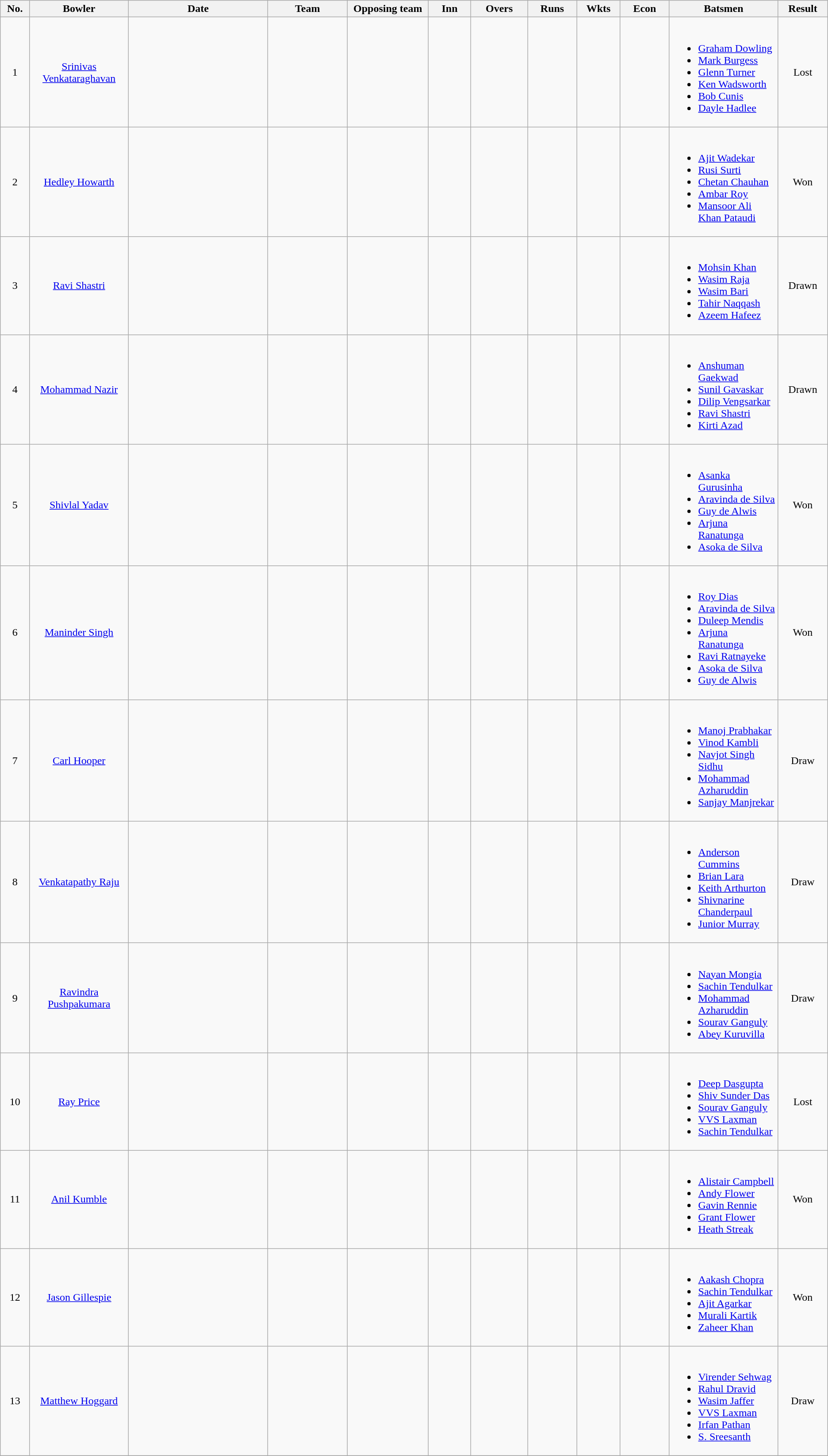<table class="wikitable sortable" style="font-size: 100%">
<tr align=center>
<th scope="col" width="38">No.</th>
<th scope="col" width="145">Bowler</th>
<th scope="col" width="220">Date</th>
<th scope="col" width="120">Team</th>
<th scope="col" width="120">Opposing team</th>
<th scope="col" width="60">Inn</th>
<th scope="col" width="82">Overs</th>
<th scope="col" width="70">Runs</th>
<th scope="col" width="60">Wkts</th>
<th scope="col" width="70">Econ</th>
<th scope="col" width="160" class="unsortable">Batsmen</th>
<th scope="col" width="70">Result</th>
</tr>
<tr align="center">
<td scope="row">1</td>
<td><a href='#'>Srinivas Venkataraghavan</a></td>
<td></td>
<td></td>
<td></td>
<td></td>
<td></td>
<td></td>
<td></td>
<td></td>
<td align=left><br><ul><li><a href='#'>Graham Dowling</a></li><li><a href='#'>Mark Burgess</a></li><li><a href='#'>Glenn Turner</a></li><li><a href='#'>Ken Wadsworth</a></li><li><a href='#'>Bob Cunis</a></li><li><a href='#'>Dayle Hadlee</a></li></ul></td>
<td>Lost</td>
</tr>
<tr align="center">
<td scope="row">2</td>
<td><a href='#'>Hedley Howarth</a></td>
<td></td>
<td></td>
<td></td>
<td></td>
<td></td>
<td></td>
<td></td>
<td></td>
<td align=left><br><ul><li><a href='#'>Ajit Wadekar</a></li><li><a href='#'>Rusi Surti</a></li><li><a href='#'>Chetan Chauhan</a></li><li><a href='#'>Ambar Roy</a></li><li><a href='#'>Mansoor Ali Khan Pataudi</a></li></ul></td>
<td>Won</td>
</tr>
<tr align="center">
<td scope="row">3</td>
<td><a href='#'>Ravi Shastri</a> </td>
<td></td>
<td></td>
<td></td>
<td></td>
<td></td>
<td></td>
<td></td>
<td></td>
<td align=left><br><ul><li><a href='#'>Mohsin Khan</a></li><li><a href='#'>Wasim Raja</a></li><li><a href='#'>Wasim Bari</a></li><li><a href='#'>Tahir Naqqash</a></li><li><a href='#'>Azeem Hafeez</a></li></ul></td>
<td>Drawn</td>
</tr>
<tr align="center">
<td scope="row">4</td>
<td><a href='#'>Mohammad Nazir</a></td>
<td></td>
<td></td>
<td></td>
<td></td>
<td></td>
<td></td>
<td></td>
<td></td>
<td align=left><br><ul><li><a href='#'>Anshuman Gaekwad</a></li><li><a href='#'>Sunil Gavaskar</a></li><li><a href='#'>Dilip Vengsarkar</a></li><li><a href='#'>Ravi Shastri</a></li><li><a href='#'>Kirti Azad</a></li></ul></td>
<td>Drawn</td>
</tr>
<tr align="center">
<td scope="row">5</td>
<td><a href='#'>Shivlal Yadav</a></td>
<td></td>
<td></td>
<td></td>
<td></td>
<td></td>
<td></td>
<td></td>
<td></td>
<td align=left><br><ul><li><a href='#'>Asanka Gurusinha</a></li><li><a href='#'>Aravinda de Silva</a></li><li><a href='#'>Guy de Alwis</a></li><li><a href='#'>Arjuna Ranatunga</a></li><li><a href='#'>Asoka de Silva</a></li></ul></td>
<td>Won</td>
</tr>
<tr align="center">
<td scope="row">6</td>
<td><a href='#'>Maninder Singh</a> </td>
<td></td>
<td></td>
<td></td>
<td></td>
<td></td>
<td></td>
<td></td>
<td></td>
<td align=left><br><ul><li><a href='#'>Roy Dias</a></li><li><a href='#'>Aravinda de Silva</a></li><li><a href='#'>Duleep Mendis</a></li><li><a href='#'>Arjuna Ranatunga</a></li><li><a href='#'>Ravi Ratnayeke</a></li><li><a href='#'>Asoka de Silva</a></li><li><a href='#'>Guy de Alwis</a></li></ul></td>
<td>Won</td>
</tr>
<tr align="center">
<td scope="row">7</td>
<td><a href='#'>Carl Hooper</a></td>
<td></td>
<td></td>
<td></td>
<td></td>
<td></td>
<td></td>
<td></td>
<td></td>
<td align=left><br><ul><li><a href='#'>Manoj Prabhakar</a></li><li><a href='#'>Vinod Kambli</a></li><li><a href='#'>Navjot Singh Sidhu</a></li><li><a href='#'>Mohammad Azharuddin</a></li><li><a href='#'>Sanjay Manjrekar</a></li></ul></td>
<td>Draw</td>
</tr>
<tr align="center">
<td scope="row">8</td>
<td><a href='#'>Venkatapathy Raju</a></td>
<td></td>
<td></td>
<td></td>
<td></td>
<td></td>
<td></td>
<td></td>
<td></td>
<td align=left><br><ul><li><a href='#'>Anderson Cummins</a></li><li><a href='#'>Brian Lara</a></li><li><a href='#'>Keith Arthurton</a></li><li><a href='#'>Shivnarine Chanderpaul</a></li><li><a href='#'>Junior Murray</a></li></ul></td>
<td>Draw</td>
</tr>
<tr align="center">
<td scope="row">9</td>
<td><a href='#'>Ravindra Pushpakumara</a></td>
<td></td>
<td></td>
<td></td>
<td></td>
<td></td>
<td></td>
<td></td>
<td></td>
<td align=left><br><ul><li><a href='#'>Nayan Mongia</a></li><li><a href='#'>Sachin Tendulkar</a></li><li><a href='#'>Mohammad Azharuddin</a></li><li><a href='#'>Sourav Ganguly</a></li><li><a href='#'>Abey Kuruvilla</a></li></ul></td>
<td>Draw</td>
</tr>
<tr align="center">
<td scope="row">10</td>
<td><a href='#'>Ray Price</a></td>
<td></td>
<td></td>
<td></td>
<td></td>
<td></td>
<td></td>
<td></td>
<td></td>
<td align=left><br><ul><li><a href='#'>Deep Dasgupta</a></li><li><a href='#'>Shiv Sunder Das</a></li><li><a href='#'>Sourav Ganguly</a></li><li><a href='#'>VVS Laxman</a></li><li><a href='#'>Sachin Tendulkar</a></li></ul></td>
<td>Lost</td>
</tr>
<tr align="center">
<td scope="row">11</td>
<td><a href='#'>Anil Kumble</a></td>
<td></td>
<td></td>
<td></td>
<td></td>
<td></td>
<td></td>
<td></td>
<td></td>
<td align=left><br><ul><li><a href='#'>Alistair Campbell</a></li><li><a href='#'>Andy Flower</a></li><li><a href='#'>Gavin Rennie</a></li><li><a href='#'>Grant Flower</a></li><li><a href='#'>Heath Streak</a></li></ul></td>
<td>Won</td>
</tr>
<tr align="center">
<td scope="row">12</td>
<td><a href='#'>Jason Gillespie</a></td>
<td></td>
<td></td>
<td></td>
<td></td>
<td></td>
<td></td>
<td></td>
<td></td>
<td align=left><br><ul><li><a href='#'>Aakash Chopra</a></li><li><a href='#'>Sachin Tendulkar</a></li><li><a href='#'>Ajit Agarkar</a></li><li><a href='#'>Murali Kartik</a></li><li><a href='#'>Zaheer Khan</a></li></ul></td>
<td>Won</td>
</tr>
<tr align="center">
<td scope="row">13</td>
<td><a href='#'>Matthew Hoggard</a></td>
<td></td>
<td></td>
<td></td>
<td></td>
<td></td>
<td></td>
<td></td>
<td></td>
<td align=left><br><ul><li><a href='#'>Virender Sehwag</a></li><li><a href='#'>Rahul Dravid</a></li><li><a href='#'>Wasim Jaffer</a></li><li><a href='#'>VVS Laxman</a></li><li><a href='#'>Irfan Pathan</a></li><li><a href='#'>S. Sreesanth</a></li></ul></td>
<td>Draw</td>
</tr>
<tr align="center">
</tr>
</table>
